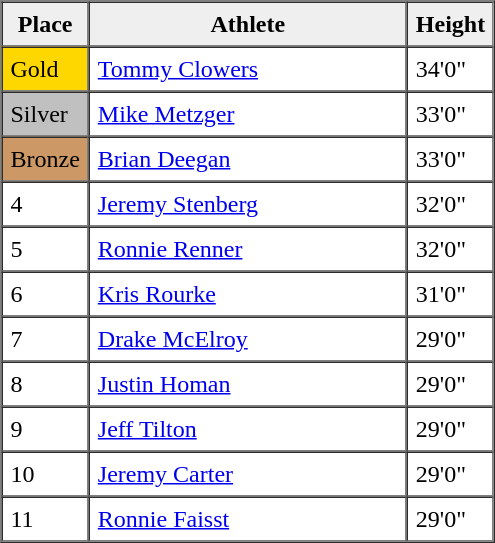<table border=1 cellpadding=5 cellspacing=0>
<tr>
<th style="background:#efefef;" width="20">Place</th>
<th style="background:#efefef;" width="200">Athlete</th>
<th style="background:#efefef;" width="20">Height</th>
</tr>
<tr align=left>
<td style="background:gold;">Gold</td>
<td><a href='#'>Tommy Clowers</a></td>
<td>34'0"</td>
</tr>
<tr align=left>
<td style="background:silver;">Silver</td>
<td><a href='#'>Mike Metzger</a></td>
<td>33'0"</td>
</tr>
<tr align=left>
<td style="background:#CC9966;">Bronze</td>
<td><a href='#'>Brian Deegan</a></td>
<td>33'0"</td>
</tr>
<tr align=left>
<td>4</td>
<td><a href='#'>Jeremy Stenberg</a></td>
<td>32'0"</td>
</tr>
<tr align=left>
<td>5</td>
<td><a href='#'>Ronnie Renner</a></td>
<td>32'0"</td>
</tr>
<tr align=left>
<td>6</td>
<td><a href='#'>Kris Rourke</a></td>
<td>31'0"</td>
</tr>
<tr align=left>
<td>7</td>
<td><a href='#'>Drake McElroy</a></td>
<td>29'0"</td>
</tr>
<tr align=left>
<td>8</td>
<td><a href='#'>Justin Homan</a></td>
<td>29'0"</td>
</tr>
<tr align=left>
<td>9</td>
<td><a href='#'>Jeff Tilton</a></td>
<td>29'0"</td>
</tr>
<tr align=left>
<td>10</td>
<td><a href='#'>Jeremy Carter</a></td>
<td>29'0"</td>
</tr>
<tr align=left>
<td>11</td>
<td><a href='#'>Ronnie Faisst</a></td>
<td>29'0"</td>
</tr>
<tr align=left>
</tr>
</table>
